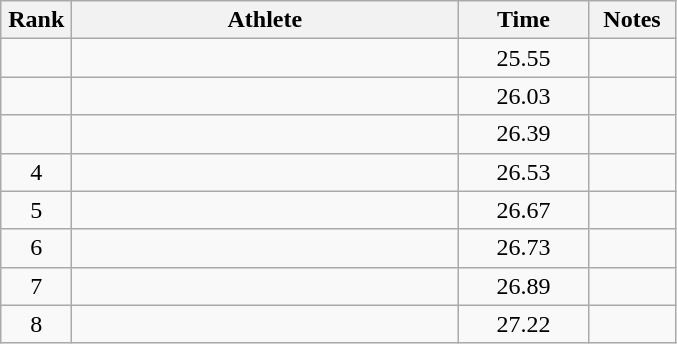<table class="wikitable" style="text-align:center">
<tr>
<th width=40>Rank</th>
<th width=250>Athlete</th>
<th width=80>Time</th>
<th width=50>Notes</th>
</tr>
<tr>
<td></td>
<td align=left></td>
<td>25.55</td>
<td></td>
</tr>
<tr>
<td></td>
<td align=left></td>
<td>26.03</td>
<td></td>
</tr>
<tr>
<td></td>
<td align=left></td>
<td>26.39</td>
<td></td>
</tr>
<tr>
<td>4</td>
<td align=left></td>
<td>26.53</td>
<td></td>
</tr>
<tr>
<td>5</td>
<td align=left></td>
<td>26.67</td>
<td></td>
</tr>
<tr>
<td>6</td>
<td align=left></td>
<td>26.73</td>
<td></td>
</tr>
<tr>
<td>7</td>
<td align=left></td>
<td>26.89</td>
<td></td>
</tr>
<tr>
<td>8</td>
<td align=left></td>
<td>27.22</td>
<td></td>
</tr>
</table>
